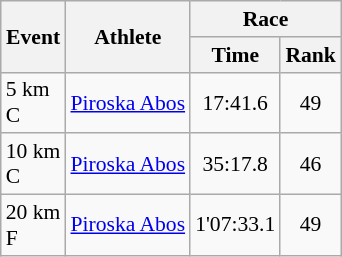<table class="wikitable" border="1" style="font-size:90%">
<tr>
<th rowspan=2>Event</th>
<th rowspan=2>Athlete</th>
<th colspan=2>Race</th>
</tr>
<tr>
<th>Time</th>
<th>Rank</th>
</tr>
<tr>
<td>5 km <br> C</td>
<td><a href='#'>Piroska Abos</a></td>
<td align=center>17:41.6</td>
<td align=center>49</td>
</tr>
<tr>
<td>10 km <br> C</td>
<td><a href='#'>Piroska Abos</a></td>
<td align=center>35:17.8</td>
<td align=center>46</td>
</tr>
<tr>
<td>20 km <br> F</td>
<td><a href='#'>Piroska Abos</a></td>
<td align=center>1'07:33.1</td>
<td align=center>49</td>
</tr>
</table>
